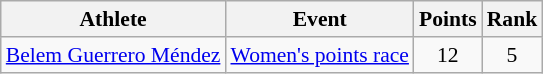<table class=wikitable style=font-size:90%;text-align:center>
<tr>
<th>Athlete</th>
<th>Event</th>
<th>Points</th>
<th>Rank</th>
</tr>
<tr>
<td align=left><a href='#'>Belem Guerrero Méndez</a></td>
<td align=left><a href='#'>Women's points race</a></td>
<td>12</td>
<td>5</td>
</tr>
</table>
